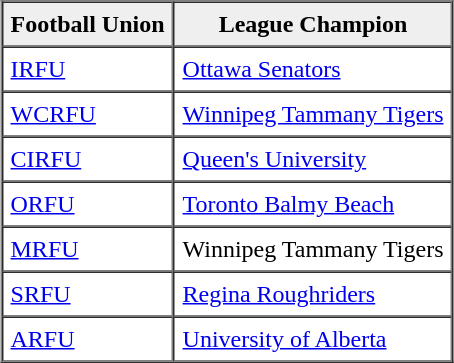<table border="1" cellpadding="5" cellspacing="0" align="center">
<tr>
<th scope="col" style="background:#efefef;">Football Union</th>
<th scope="col" style="background:#efefef;">League Champion</th>
</tr>
<tr>
<td><a href='#'>IRFU</a></td>
<td><a href='#'>Ottawa Senators</a></td>
</tr>
<tr>
<td><a href='#'>WCRFU</a></td>
<td><a href='#'>Winnipeg Tammany Tigers</a></td>
</tr>
<tr>
<td><a href='#'>CIRFU</a></td>
<td><a href='#'>Queen's University</a></td>
</tr>
<tr>
<td><a href='#'>ORFU</a></td>
<td><a href='#'>Toronto Balmy Beach</a></td>
</tr>
<tr>
<td><a href='#'>MRFU</a></td>
<td>Winnipeg Tammany Tigers</td>
</tr>
<tr>
<td><a href='#'>SRFU</a></td>
<td><a href='#'>Regina Roughriders</a></td>
</tr>
<tr>
<td><a href='#'>ARFU</a></td>
<td><a href='#'>University of Alberta</a></td>
</tr>
<tr>
</tr>
</table>
